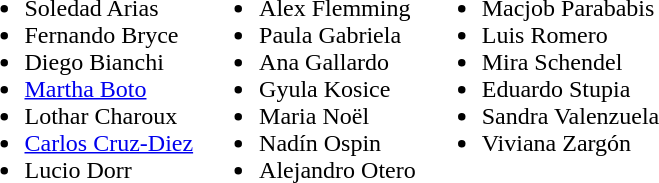<table>
<tr valign=top>
<td><br><ul><li>Soledad Arias</li><li>Fernando Bryce</li><li>Diego Bianchi</li><li><a href='#'>Martha Boto</a></li><li>Lothar Charoux</li><li><a href='#'>Carlos Cruz-Diez</a></li><li>Lucio Dorr</li></ul></td>
<td><br><ul><li>Alex Flemming</li><li>Paula Gabriela</li><li>Ana Gallardo</li><li>Gyula Kosice</li><li>Maria Noël</li><li>Nadín Ospin</li><li>Alejandro Otero</li></ul></td>
<td><br><ul><li>Macjob Parababis</li><li>Luis Romero</li><li>Mira Schendel</li><li>Eduardo Stupia</li><li>Sandra Valenzuela</li><li>Viviana Zargón</li></ul></td>
</tr>
</table>
